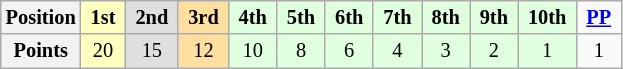<table class="wikitable" style="font-size:85%; text-align:center">
<tr>
<th>Position</th>
<td style="background:#ffffbf"> <strong>1st</strong> </td>
<td style="background:#dfdfdf"> <strong>2nd</strong> </td>
<td style="background:#ffdf9f"> <strong>3rd</strong> </td>
<td style="background:#dfffdf"> <strong>4th</strong> </td>
<td style="background:#dfffdf"> <strong>5th</strong> </td>
<td style="background:#dfffdf"> <strong>6th</strong> </td>
<td style="background:#dfffdf"> <strong>7th</strong> </td>
<td style="background:#dfffdf"> <strong>8th</strong> </td>
<td style="background:#dfffdf"> <strong>9th</strong> </td>
<td style="background:#dfffdf"> <strong>10th</strong> </td>
<td> <strong><a href='#'>PP</a></strong> </td>
</tr>
<tr>
<th>Points</th>
<td style="background:#ffffbf">20</td>
<td style="background:#dfdfdf">15</td>
<td style="background:#ffdf9f">12</td>
<td style="background:#dfffdf">10</td>
<td style="background:#dfffdf">8</td>
<td style="background:#dfffdf">6</td>
<td style="background:#dfffdf">4</td>
<td style="background:#dfffdf">3</td>
<td style="background:#dfffdf">2</td>
<td style="background:#dfffdf">1</td>
<td>1</td>
</tr>
</table>
